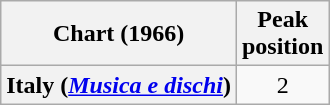<table class="wikitable plainrowheaders" style="text-align:center">
<tr>
<th scope="col">Chart (1966)</th>
<th scope="col">Peak<br>position</th>
</tr>
<tr>
<th scope="row">Italy (<em><a href='#'>Musica e dischi</a></em>)</th>
<td>2</td>
</tr>
</table>
